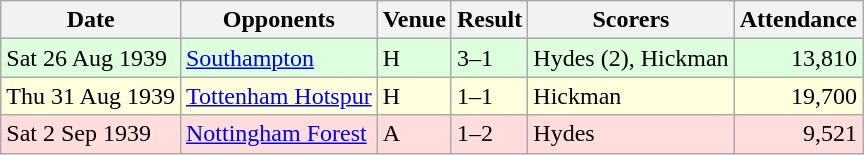<table class="wikitable">
<tr>
<th>Date</th>
<th>Opponents</th>
<th>Venue</th>
<th>Result</th>
<th>Scorers</th>
<th>Attendance</th>
</tr>
<tr bgcolor="#ddffdd">
<td>Sat 26 Aug 1939</td>
<td><a href='#'>Southampton</a></td>
<td>H</td>
<td>3–1</td>
<td>Hydes (2), Hickman</td>
<td align="right">13,810</td>
</tr>
<tr bgcolor="#ffffdd">
<td>Thu 31 Aug 1939</td>
<td><a href='#'>Tottenham Hotspur</a></td>
<td>H</td>
<td>1–1</td>
<td>Hickman</td>
<td align="right">19,700</td>
</tr>
<tr bgcolor="#ffdddd">
<td>Sat 2 Sep 1939</td>
<td><a href='#'>Nottingham Forest</a></td>
<td>A</td>
<td>1–2</td>
<td>Hydes</td>
<td align="right">9,521</td>
</tr>
</table>
